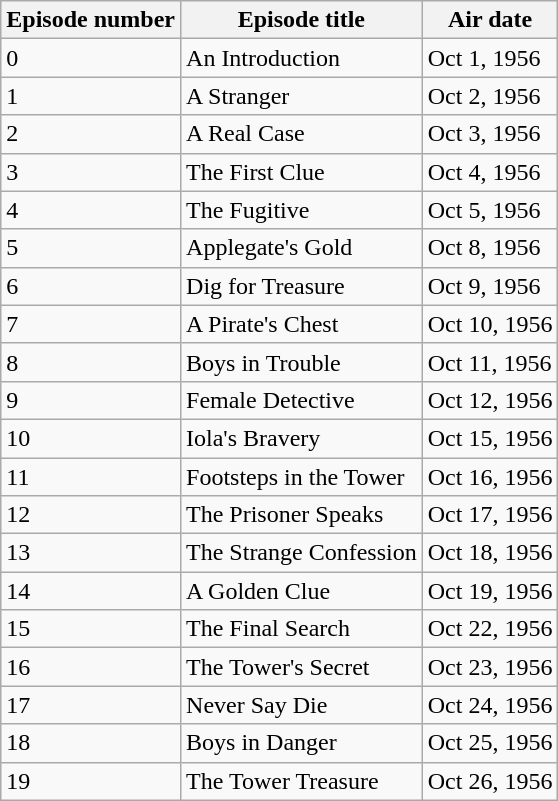<table class="wikitable">
<tr>
<th>Episode number</th>
<th>Episode title</th>
<th>Air date</th>
</tr>
<tr>
<td>0</td>
<td>An Introduction</td>
<td>Oct 1, 1956</td>
</tr>
<tr>
<td>1</td>
<td>A Stranger</td>
<td>Oct 2, 1956</td>
</tr>
<tr>
<td>2</td>
<td>A Real Case</td>
<td>Oct 3, 1956</td>
</tr>
<tr>
<td>3</td>
<td>The First Clue</td>
<td>Oct 4, 1956</td>
</tr>
<tr>
<td>4</td>
<td>The Fugitive</td>
<td>Oct 5, 1956</td>
</tr>
<tr>
<td>5</td>
<td>Applegate's Gold</td>
<td>Oct 8, 1956</td>
</tr>
<tr>
<td>6</td>
<td>Dig for Treasure</td>
<td>Oct 9, 1956</td>
</tr>
<tr>
<td>7</td>
<td>A Pirate's Chest</td>
<td>Oct 10, 1956</td>
</tr>
<tr>
<td>8</td>
<td>Boys in Trouble</td>
<td>Oct 11, 1956</td>
</tr>
<tr>
<td>9</td>
<td>Female Detective</td>
<td>Oct 12, 1956</td>
</tr>
<tr>
<td>10</td>
<td>Iola's Bravery</td>
<td>Oct 15, 1956</td>
</tr>
<tr>
<td>11</td>
<td>Footsteps in the Tower</td>
<td>Oct 16, 1956</td>
</tr>
<tr>
<td>12</td>
<td>The Prisoner Speaks</td>
<td>Oct 17, 1956</td>
</tr>
<tr>
<td>13</td>
<td>The Strange Confession</td>
<td>Oct 18, 1956</td>
</tr>
<tr>
<td>14</td>
<td>A Golden Clue</td>
<td>Oct 19, 1956</td>
</tr>
<tr>
<td>15</td>
<td>The Final Search</td>
<td>Oct 22, 1956</td>
</tr>
<tr>
<td>16</td>
<td>The Tower's Secret</td>
<td>Oct 23, 1956</td>
</tr>
<tr>
<td>17</td>
<td>Never Say Die</td>
<td>Oct 24, 1956</td>
</tr>
<tr>
<td>18</td>
<td>Boys in Danger</td>
<td>Oct 25, 1956</td>
</tr>
<tr>
<td>19</td>
<td>The Tower Treasure</td>
<td>Oct 26, 1956</td>
</tr>
</table>
